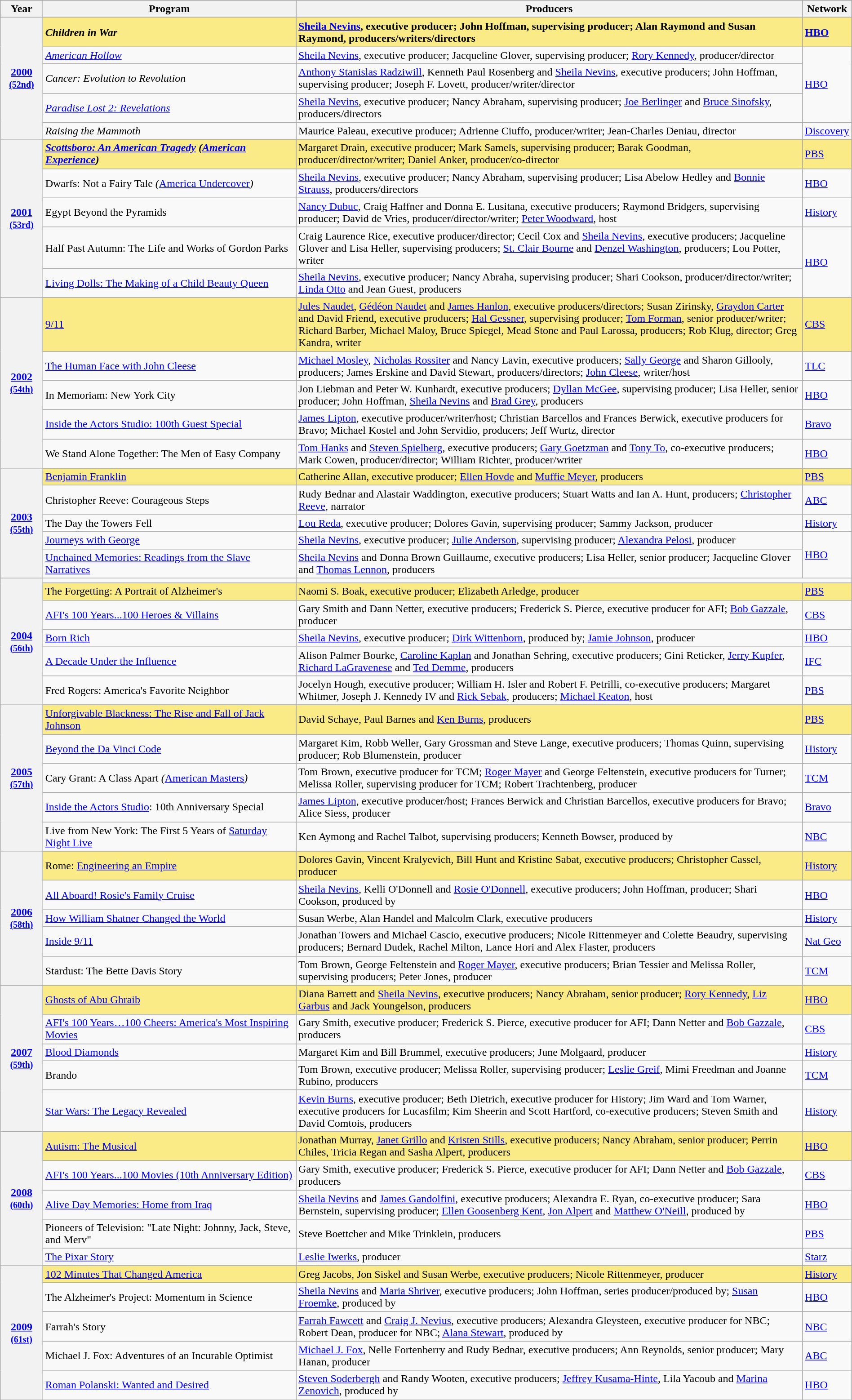<table class="wikitable" style="width:100%">
<tr bgcolor="#bebebe">
<th width="5%">Year</th>
<th width="30%">Program</th>
<th width="60%">Producers</th>
<th width="5%">Network</th>
</tr>
<tr>
<th rowspan="6" style="text-align:center"><a href='#'>2000</a><br><small><a href='#'>(52nd)</a></small><br></th>
</tr>
<tr style="background:#FAEB86">
<td><strong><em>Children in War</em></strong></td>
<td><strong><a href='#'>Sheila Nevins</a>, executive producer; John Hoffman, supervising producer; Alan Raymond and Susan Raymond, producers/writers/directors</strong></td>
<td><strong><a href='#'>HBO</a></strong></td>
</tr>
<tr>
<td><em><a href='#'>American Hollow</a></em></td>
<td><a href='#'>Sheila Nevins</a>, executive producer; Jacqueline Glover, supervising producer; <a href='#'>Rory Kennedy</a>, producer/director</td>
<td rowspan=3><a href='#'>HBO</a></td>
</tr>
<tr>
<td><em>Cancer: Evolution to Revolution</em></td>
<td><a href='#'>Anthony Stanislas Radziwill</a>, Kenneth Paul Rosenberg and <a href='#'>Sheila Nevins</a>, executive producers; John Hoffman, supervising producer; Joseph F. Lovett, producer/writer/director</td>
</tr>
<tr>
<td><em><a href='#'>Paradise Lost 2: Revelations</a></em></td>
<td><a href='#'>Sheila Nevins</a>, executive producer; Nancy Abraham, supervising producer; <a href='#'>Joe Berlinger</a> and <a href='#'>Bruce Sinofsky</a>, producers/directors</td>
</tr>
<tr>
<td><em>Raising the Mammoth</em></td>
<td>Maurice Paleau, executive producer; Adrienne Ciuffo, producer/writer; Jean-Charles Deniau, director</td>
<td><a href='#'>Discovery</a></td>
</tr>
<tr>
<th rowspan="6" style="text-align:center"><a href='#'>2001</a><br><small><a href='#'>(53rd)</a></small><br></th>
</tr>
<tr style="background:#FAEB86">
<td><strong><em><a href='#'>Scottsboro: An American Tragedy</a> (<a href='#'>American Experience</a>)<em><strong></td>
<td></strong>Margaret Drain, executive producer; Mark Samels, supervising producer; Barak Goodman, producer/director/writer; Daniel Anker, producer/co-director<strong></td>
<td></strong><a href='#'>PBS</a><strong></td>
</tr>
<tr>
<td></em>Dwarfs: Not a Fairy Tale<em> (</em><a href='#'>America Undercover</a><em>)</td>
<td><a href='#'>Sheila Nevins</a>, executive producer; Nancy Abraham, supervising producer; Lisa Abelow Hedley and <a href='#'>Bonnie Strauss</a>, producers/directors</td>
<td><a href='#'>HBO</a></td>
</tr>
<tr>
<td></em>Egypt Beyond the Pyramids<em></td>
<td><a href='#'>Nancy Dubuc</a>, Craig Haffner and Donna E. Lusitana, executive producers; Raymond Bridgers, supervising producer; David de Vries, producer/director/writer; <a href='#'>Peter Woodward</a>, host</td>
<td><a href='#'>History</a></td>
</tr>
<tr>
<td></em>Half Past Autumn: The Life and Works of Gordon Parks<em></td>
<td>Craig Laurence Rice, executive producer/director; Cecil Cox and <a href='#'>Sheila Nevins</a>, executive producers; Jacqueline Glover and Lisa Heller, supervising producers; <a href='#'>St. Clair Bourne</a> and <a href='#'>Denzel Washington</a>, producers; Lou Potter, writer</td>
<td rowspan=2><a href='#'>HBO</a></td>
</tr>
<tr>
<td></em><a href='#'>Living Dolls: The Making of a Child Beauty Queen</a><em></td>
<td><a href='#'>Sheila Nevins</a>, executive producer; Nancy Abraha, supervising producer; Shari Cookson, producer/director/writer; <a href='#'>Linda Otto</a> and Jean Guest, producers</td>
</tr>
<tr>
<th rowspan="6" style="text-align:center"><a href='#'>2002</a><br><small><a href='#'>(54th)</a></small><br></th>
</tr>
<tr style="background:#FAEB86">
<td></em><a href='#'></strong>9/11<strong></a><em></td>
<td></strong><a href='#'>Jules Naudet</a>, <a href='#'>Gédéon Naudet</a> and <a href='#'>James Hanlon</a>, executive producers/directors; Susan Zirinsky, <a href='#'>Graydon Carter</a> and David Friend, executive producers; <a href='#'>Hal Gessner</a>, supervising producer; <a href='#'>Tom Forman</a>, senior producer/writer; Richard Barber, Michael Maloy, Bruce Spiegel, Mead Stone and Paul Larossa, producers; Rob Klug, director; Greg Kandra, writer<strong></td>
<td></strong><a href='#'>CBS</a><strong></td>
</tr>
<tr>
<td></em><a href='#'>The Human Face with John Cleese</a><em></td>
<td><a href='#'>Michael Mosley</a>, <a href='#'>Nicholas Rossiter</a> and Nancy Lavin, executive producers; <a href='#'>Sally George</a> and Sharon Gillooly, producers; James Erskine and David Stewart, producers/directors; <a href='#'>John Cleese</a>, writer/host</td>
<td><a href='#'>TLC</a></td>
</tr>
<tr>
<td></em>In Memoriam: New York City<em></td>
<td>Jon Liebman and Peter W. Kunhardt, executive producers; <a href='#'>Dyllan McGee</a>, supervising producer; Lisa Heller, senior producer; John Hoffman, <a href='#'>Sheila Nevins</a> and <a href='#'>Brad Grey</a>, producers</td>
<td><a href='#'>HBO</a></td>
</tr>
<tr>
<td></em><a href='#'>Inside the Actors Studio: 100th Guest Special</a><em></td>
<td><a href='#'>James Lipton</a>, executive producer/writer/host; Christian Barcellos and Frances Berwick, executive producers for Bravo; Michael Kostel and John Servidio, producers; Jeff Wurtz, director</td>
<td><a href='#'>Bravo</a></td>
</tr>
<tr>
<td></em>We Stand Alone Together: The Men of Easy Company<em></td>
<td><a href='#'>Tom Hanks</a> and <a href='#'>Steven Spielberg</a>, executive producers; <a href='#'>Gary Goetzman</a> and <a href='#'>Tony To</a>, co-executive producers; Mark Cowen, producer/director; William Richter, producer/writer</td>
<td><a href='#'>HBO</a></td>
</tr>
<tr>
<th rowspan="6" style="text-align:center"><a href='#'>2003</a><br><small><a href='#'>(55th)</a></small><br></th>
</tr>
<tr style="background:#FAEB86">
<td></em><a href='#'></strong>Benjamin Franklin<strong></a><em></td>
<td></strong>Catherine Allan, executive producer; <a href='#'>Ellen Hovde</a> and <a href='#'>Muffie Meyer</a>, producers<strong></td>
<td></strong><a href='#'>PBS</a><strong></td>
</tr>
<tr>
<td></em>Christopher Reeve: Courageous Steps<em></td>
<td>Rudy Bednar and Alastair Waddington, executive producers; Stuart Watts and Ian A. Hunt, producers; <a href='#'>Christopher Reeve</a>, narrator</td>
<td><a href='#'>ABC</a></td>
</tr>
<tr>
<td></em>The Day the Towers Fell<em></td>
<td><a href='#'>Lou Reda</a>, executive producer; Dolores Gavin, supervising producer; Sammy Jackson, producer</td>
<td><a href='#'>History</a></td>
</tr>
<tr>
<td></em><a href='#'>Journeys with George</a><em></td>
<td><a href='#'>Sheila Nevins</a>, executive producer; <a href='#'>Julie Anderson</a>, supervising producer; <a href='#'>Alexandra Pelosi</a>, producer</td>
<td rowspan=2><a href='#'>HBO</a></td>
</tr>
<tr>
<td></em><a href='#'>Unchained Memories: Readings from the Slave Narratives</a><em></td>
<td><a href='#'>Sheila Nevins</a> and Donna Brown Guillaume, executive producers; Lisa Heller, senior producer; Jacqueline Glover and <a href='#'>Thomas Lennon</a>, producers</td>
</tr>
<tr>
<th rowspan="6" style="text-align:center"><a href='#'>2004</a><br><small><a href='#'>(56th)</a></small><br></th>
<td></td>
</tr>
<tr style="background:#FAEB86">
<td></em></strong>The Forgetting: A Portrait of Alzheimer's<strong><em></td>
<td></strong>Naomi S. Boak, executive producer; Elizabeth Arledge, producer<strong></td>
<td></strong><a href='#'>PBS</a><strong></td>
</tr>
<tr>
<td></em><a href='#'>AFI's 100 Years...100 Heroes & Villains</a><em></td>
<td>Gary Smith and Dann Netter, executive producers; Frederick S. Pierce, executive producer for AFI; <a href='#'>Bob Gazzale</a>, producer</td>
<td><a href='#'>CBS</a></td>
</tr>
<tr>
<td></em><a href='#'>Born Rich</a><em></td>
<td><a href='#'>Sheila Nevins</a>, executive producer; <a href='#'>Dirk Wittenborn</a>, produced by; <a href='#'>Jamie Johnson</a>, producer</td>
<td><a href='#'>HBO</a></td>
</tr>
<tr>
<td></em><a href='#'>A Decade Under the Influence</a><em></td>
<td>Alison Palmer Bourke, <a href='#'>Caroline Kaplan</a> and Jonathan Sehring, executive producers; Gini Reticker, <a href='#'>Jerry Kupfer</a>, <a href='#'>Richard LaGravenese</a> and <a href='#'>Ted Demme</a>, producers</td>
<td><a href='#'>IFC</a></td>
</tr>
<tr>
<td></em>Fred Rogers: America's Favorite Neighbor<em></td>
<td>Jocelyn Hough, executive producer; William H. Isler and Robert F. Petrilli, co-executive producers; Margaret Whitmer, Joseph J. Kennedy IV and <a href='#'>Rick Sebak</a>, producers; <a href='#'>Michael Keaton</a>, host</td>
<td><a href='#'>PBS</a></td>
</tr>
<tr>
<th rowspan="6" style="text-align:center"><a href='#'>2005</a><br><small><a href='#'>(57th)</a></small><br></th>
</tr>
<tr style="background:#FAEB86">
<td></em></strong><a href='#'>Unforgivable Blackness: The Rise and Fall of Jack Johnson</a><strong><em></td>
<td></strong>David Schaye, Paul Barnes and <a href='#'>Ken Burns</a>, producers<strong></td>
<td></strong><a href='#'>PBS</a><strong></td>
</tr>
<tr>
<td></em><a href='#'>Beyond the Da Vinci Code</a><em></td>
<td>Margaret Kim, Robb Weller, Gary Grossman and Steve Lange, executive producers; Thomas Quinn, supervising producer; Rob Blumenstein, producer</td>
<td><a href='#'>History</a></td>
</tr>
<tr>
<td></em>Cary Grant: A Class Apart<em> (</em><a href='#'>American Masters</a><em>)</td>
<td>Tom Brown, executive producer for TCM; <a href='#'>Roger Mayer</a> and George Feltenstein, executive producers for Turner; Melissa Roller, supervising producer for TCM; Robert Trachtenberg, producer</td>
<td><a href='#'>TCM</a></td>
</tr>
<tr>
<td></em><a href='#'>Inside the Actors Studio</a>: 10th Anniversary Special<em></td>
<td><a href='#'>James Lipton</a>, executive producer/host; Frances Berwick and Christian Barcellos, executive producers for Bravo; Alice Siess, producer</td>
<td><a href='#'>Bravo</a></td>
</tr>
<tr>
<td></em>Live from New York: The First 5 Years of <a href='#'>Saturday Night Live</a><em></td>
<td>Ken Aymong and Rachel Talbot, supervising producers; Kenneth Bowser, produced by</td>
<td><a href='#'>NBC</a></td>
</tr>
<tr>
<th rowspan="6" style="text-align:center"><a href='#'>2006</a><br><small><a href='#'>(58th)</a></small><br></th>
</tr>
<tr style="background:#FAEB86">
<td></em></strong>Rome: <a href='#'>Engineering an Empire</a><strong><em></td>
<td></strong>Dolores Gavin, Vincent Kralyevich, Bill Hunt and Kristine Sabat, executive producers; Christopher Cassel, producer<strong></td>
<td><a href='#'></strong>History<strong></a></td>
</tr>
<tr>
<td></em><a href='#'>All Aboard! Rosie's Family Cruise</a><em></td>
<td><a href='#'>Sheila Nevins</a>, Kelli O'Donnell and <a href='#'>Rosie O'Donnell</a>, executive producers; John Hoffman, producer; Shari Cookson, produced by</td>
<td><a href='#'>HBO</a></td>
</tr>
<tr>
<td></em><a href='#'>How William Shatner Changed the World</a><em></td>
<td>Susan Werbe, Alan Handel and Malcolm Clark, executive producers</td>
<td><a href='#'>History</a></td>
</tr>
<tr>
<td></em><a href='#'>Inside 9/11</a><em></td>
<td>Jonathan Towers and Michael Cascio, executive producers; Nicole Rittenmeyer and Colette Beaudry, supervising producers; Bernard Dudek, Rachel Milton, Lance Hori and Alex Flaster, producers</td>
<td><a href='#'>Nat Geo</a></td>
</tr>
<tr>
<td></em>Stardust: The Bette Davis Story<em></td>
<td>Tom Brown, George Feltenstein and <a href='#'>Roger Mayer</a>, executive producers; Brian Tessier and Melissa Roller, supervising producers; Peter Jones, producer</td>
<td><a href='#'>TCM</a></td>
</tr>
<tr>
<th rowspan="6" style="text-align:center"><a href='#'>2007</a><br><small><a href='#'>(59th)</a></small><br></th>
</tr>
<tr style="background:#FAEB86">
<td></em></strong><a href='#'>Ghosts of Abu Ghraib</a><strong><em></td>
<td></strong>Diana Barrett and <a href='#'>Sheila Nevins</a>, executive producers; Nancy Abraham, senior producer; <a href='#'>Rory Kennedy</a>, <a href='#'>Liz Garbus</a> and Jack Youngelson, producers<strong></td>
<td></strong><a href='#'>HBO</a><strong></td>
</tr>
<tr>
<td></em><a href='#'>AFI's 100 Years…100 Cheers: America's Most Inspiring Movies</a><em></td>
<td>Gary Smith, executive producer; Frederick S. Pierce, executive producer for AFI; Dann Netter and <a href='#'>Bob Gazzale</a>, producers</td>
<td><a href='#'>CBS</a></td>
</tr>
<tr>
<td></em><a href='#'>Blood Diamonds</a><em></td>
<td>Margaret Kim and Bill Brummel, executive producers; June Molgaard, producer</td>
<td><a href='#'>History</a></td>
</tr>
<tr>
<td></em>Brando<em></td>
<td>Tom Brown, executive producer; Melissa Roller, supervising producer; <a href='#'>Leslie Greif</a>, Mimi Freedman and Joanne Rubino, producers</td>
<td><a href='#'>TCM</a></td>
</tr>
<tr>
<td></em><a href='#'>Star Wars: The Legacy Revealed</a><em></td>
<td><a href='#'>Kevin Burns</a>, executive producer; Beth Dietrich, executive producer for History; Jim Ward and Tom Warner, executive producers for Lucasfilm; Kim Sheerin and Scott Hartford, co-executive producers; Steven Smith and David Comtois, producers</td>
<td><a href='#'>History</a></td>
</tr>
<tr>
<th rowspan="6" style="text-align:center"><a href='#'>2008</a><br><small><a href='#'>(60th)</a></small><br></th>
</tr>
<tr style="background:#FAEB86">
<td></em></strong><a href='#'>Autism: The Musical</a><strong><em></td>
<td></strong>Jonathan Murray, <a href='#'>Janet Grillo</a> and <a href='#'>Kristen Stills</a>, executive producers; Nancy Abraham, senior producer; Perrin Chiles, Tricia Regan and Sasha Alpert, producers<strong></td>
<td></strong><a href='#'>HBO</a><strong></td>
</tr>
<tr>
<td></em><a href='#'>AFI's 100 Years...100 Movies (10th Anniversary Edition)</a><em></td>
<td>Gary Smith, executive producer; Frederick S. Pierce, executive producer for AFI; Dann Netter and <a href='#'>Bob Gazzale</a>, producers</td>
<td><a href='#'>CBS</a></td>
</tr>
<tr>
<td></em><a href='#'>Alive Day Memories: Home from Iraq</a><em></td>
<td><a href='#'>Sheila Nevins</a> and <a href='#'>James Gandolfini</a>, executive producers; Alexandra E. Ryan, co-executive producer; Sara Bernstein, supervising producer; <a href='#'>Ellen Goosenberg Kent</a>, <a href='#'>Jon Alpert</a> and <a href='#'>Matthew O'Neill</a>, produced by</td>
<td><a href='#'>HBO</a></td>
</tr>
<tr>
<td></em>Pioneers of Television: "Late Night: Johnny, Jack, Steve, and Merv"<em></td>
<td>Steve Boettcher and Mike Trinklein, producers</td>
<td><a href='#'>PBS</a></td>
</tr>
<tr>
<td></em><a href='#'>The Pixar Story</a><em></td>
<td><a href='#'>Leslie Iwerks</a>, producer</td>
<td><a href='#'>Starz</a></td>
</tr>
<tr>
<th rowspan="6" style="text-align:center"><a href='#'>2009</a><br><small><a href='#'>(61st)</a></small><br></th>
</tr>
<tr style="background:#FAEB86">
<td></em></strong><a href='#'>102 Minutes That Changed America</a><strong><em></td>
<td></strong>Greg Jacobs, Jon Siskel and Susan Werbe, executive producers; Nicole Rittenmeyer, producer<strong></td>
<td><a href='#'></strong>History<strong></a></td>
</tr>
<tr>
<td></em>The Alzheimer's Project: Momentum in Science<em></td>
<td><a href='#'>Sheila Nevins</a> and <a href='#'>Maria Shriver</a>, executive producers; John Hoffman, series producer/produced by; <a href='#'>Susan Froemke</a>, produced by</td>
<td><a href='#'>HBO</a></td>
</tr>
<tr>
<td></em>Farrah's Story<em></td>
<td><a href='#'>Farrah Fawcett</a> and <a href='#'>Craig J. Nevius</a>, executive producers; Alexandra Gleysteen, executive producer for NBC; Robert Dean, producer for NBC; <a href='#'>Alana Stewart</a>, produced by</td>
<td><a href='#'>NBC</a></td>
</tr>
<tr>
<td></em>Michael J. Fox: Adventures of an Incurable Optimist<em></td>
<td><a href='#'>Michael J. Fox</a>, Nelle Fortenberry and Rudy Bednar, executive producers; Ann Reynolds, senior producer; Mary Hanan, producer</td>
<td><a href='#'>ABC</a></td>
</tr>
<tr>
<td></em><a href='#'>Roman Polanski: Wanted and Desired</a><em></td>
<td><a href='#'>Steven Soderbergh</a> and Randy Wooten, executive producers; <a href='#'>Jeffrey Kusama-Hinte</a>, Lila Yacoub and <a href='#'>Marina Zenovich</a>, produced by</td>
<td><a href='#'>HBO</a></td>
</tr>
</table>
